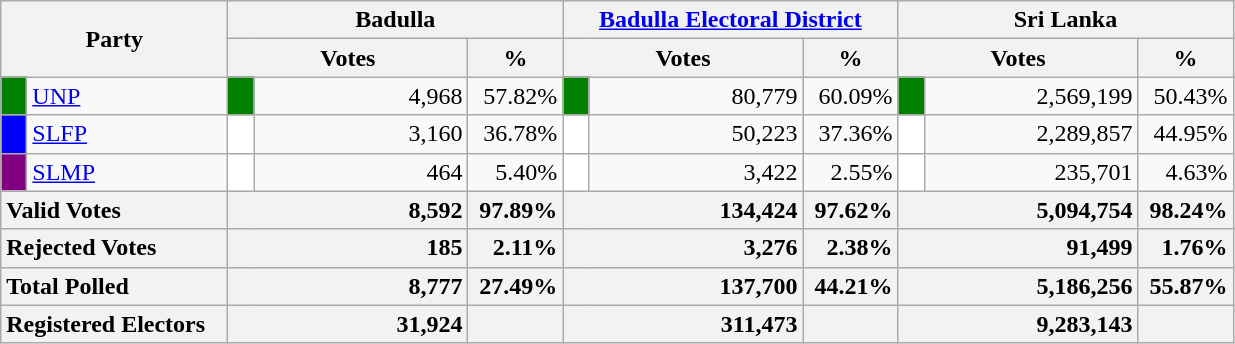<table class="wikitable">
<tr>
<th colspan="2" width="144px"rowspan="2">Party</th>
<th colspan="3" width="216px">Badulla</th>
<th colspan="3" width="216px"><a href='#'>Badulla Electoral District</a></th>
<th colspan="3" width="216px">Sri Lanka</th>
</tr>
<tr>
<th colspan="2" width="144px">Votes</th>
<th>%</th>
<th colspan="2" width="144px">Votes</th>
<th>%</th>
<th colspan="2" width="144px">Votes</th>
<th>%</th>
</tr>
<tr>
<td style="background-color:green;" width="10px"></td>
<td style="text-align:left;"><a href='#'>UNP</a></td>
<td style="background-color:green;" width="10px"></td>
<td style="text-align:right;">4,968</td>
<td style="text-align:right;">57.82%</td>
<td style="background-color:green;" width="10px"></td>
<td style="text-align:right;">80,779</td>
<td style="text-align:right;">60.09%</td>
<td style="background-color:green;" width="10px"></td>
<td style="text-align:right;">2,569,199</td>
<td style="text-align:right;">50.43%</td>
</tr>
<tr>
<td style="background-color:blue;" width="10px"></td>
<td style="text-align:left;"><a href='#'>SLFP</a></td>
<td style="background-color:white;" width="10px"></td>
<td style="text-align:right;">3,160</td>
<td style="text-align:right;">36.78%</td>
<td style="background-color:white;" width="10px"></td>
<td style="text-align:right;">50,223</td>
<td style="text-align:right;">37.36%</td>
<td style="background-color:white;" width="10px"></td>
<td style="text-align:right;">2,289,857</td>
<td style="text-align:right;">44.95%</td>
</tr>
<tr>
<td style="background-color:purple;" width="10px"></td>
<td style="text-align:left;"><a href='#'>SLMP</a></td>
<td style="background-color:white;" width="10px"></td>
<td style="text-align:right;">464</td>
<td style="text-align:right;">5.40%</td>
<td style="background-color:white;" width="10px"></td>
<td style="text-align:right;">3,422</td>
<td style="text-align:right;">2.55%</td>
<td style="background-color:white;" width="10px"></td>
<td style="text-align:right;">235,701</td>
<td style="text-align:right;">4.63%</td>
</tr>
<tr>
<th colspan="2" width="144px"style="text-align:left;">Valid Votes</th>
<th style="text-align:right;"colspan="2" width="144px">8,592</th>
<th style="text-align:right;">97.89%</th>
<th style="text-align:right;"colspan="2" width="144px">134,424</th>
<th style="text-align:right;">97.62%</th>
<th style="text-align:right;"colspan="2" width="144px">5,094,754</th>
<th style="text-align:right;">98.24%</th>
</tr>
<tr>
<th colspan="2" width="144px"style="text-align:left;">Rejected Votes</th>
<th style="text-align:right;"colspan="2" width="144px">185</th>
<th style="text-align:right;">2.11%</th>
<th style="text-align:right;"colspan="2" width="144px">3,276</th>
<th style="text-align:right;">2.38%</th>
<th style="text-align:right;"colspan="2" width="144px">91,499</th>
<th style="text-align:right;">1.76%</th>
</tr>
<tr>
<th colspan="2" width="144px"style="text-align:left;">Total Polled</th>
<th style="text-align:right;"colspan="2" width="144px">8,777</th>
<th style="text-align:right;">27.49%</th>
<th style="text-align:right;"colspan="2" width="144px">137,700</th>
<th style="text-align:right;">44.21%</th>
<th style="text-align:right;"colspan="2" width="144px">5,186,256</th>
<th style="text-align:right;">55.87%</th>
</tr>
<tr>
<th colspan="2" width="144px"style="text-align:left;">Registered Electors</th>
<th style="text-align:right;"colspan="2" width="144px">31,924</th>
<th></th>
<th style="text-align:right;"colspan="2" width="144px">311,473</th>
<th></th>
<th style="text-align:right;"colspan="2" width="144px">9,283,143</th>
<th></th>
</tr>
</table>
